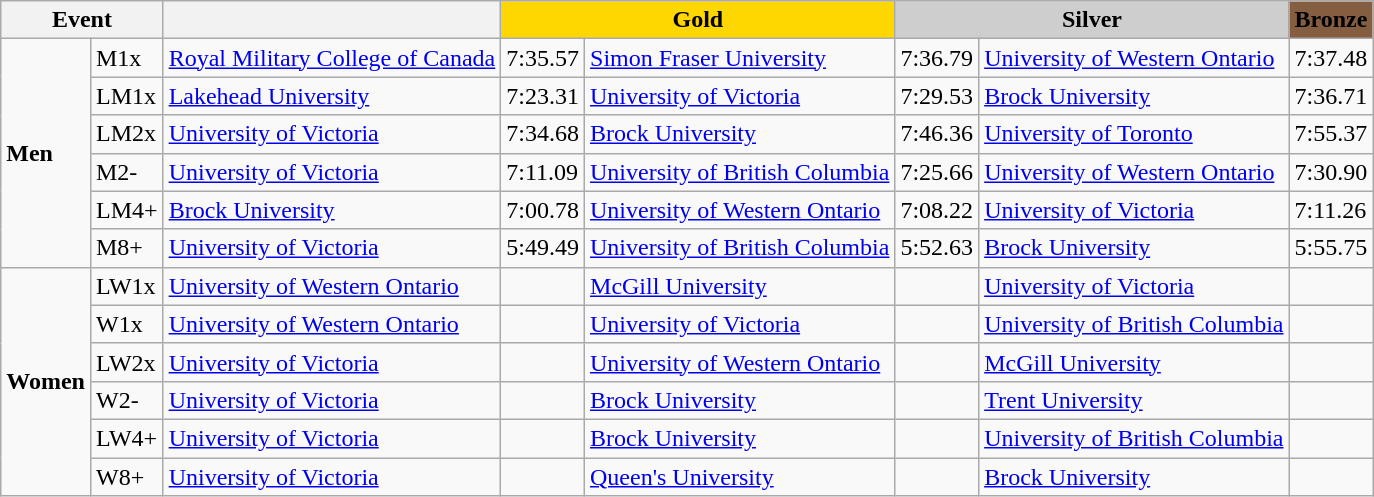<table class="wikitable mw-collapsible mw-collapsed">
<tr>
<th colspan="2">Event</th>
<th></th>
<th colspan="2" style="background:#FFD700;">Gold</th>
<th colspan="2" style="background:#CECECE;">Silver</th>
<th colspan="2" style="background:#855E42;">Bronze</th>
</tr>
<tr>
<td rowspan="6"><strong>Men</strong></td>
<td>M1x</td>
<td><a href='#'>Royal Military College of Canada</a></td>
<td>7:35.57</td>
<td><a href='#'>Simon Fraser University</a></td>
<td>7:36.79</td>
<td><a href='#'>University of Western Ontario</a></td>
<td>7:37.48</td>
</tr>
<tr>
<td>LM1x</td>
<td><a href='#'>Lakehead University</a></td>
<td>7:23.31</td>
<td><a href='#'>University of Victoria</a></td>
<td>7:29.53</td>
<td><a href='#'>Brock University</a></td>
<td>7:36.71</td>
</tr>
<tr>
<td>LM2x</td>
<td><a href='#'>University of Victoria</a></td>
<td>7:34.68</td>
<td><a href='#'>Brock University</a></td>
<td>7:46.36</td>
<td><a href='#'>University of Toronto</a></td>
<td>7:55.37</td>
</tr>
<tr>
<td>M2-</td>
<td><a href='#'>University of Victoria</a></td>
<td>7:11.09</td>
<td><a href='#'>University of British Columbia</a></td>
<td>7:25.66</td>
<td><a href='#'>University of Western Ontario</a></td>
<td>7:30.90</td>
</tr>
<tr>
<td>LM4+</td>
<td><a href='#'>Brock University</a></td>
<td>7:00.78</td>
<td><a href='#'>University of Western Ontario</a></td>
<td>7:08.22</td>
<td><a href='#'>University of Victoria</a></td>
<td>7:11.26</td>
</tr>
<tr>
<td>M8+</td>
<td><a href='#'>University of Victoria</a></td>
<td>5:49.49</td>
<td><a href='#'>University of British Columbia</a></td>
<td>5:52.63</td>
<td><a href='#'>Brock University</a></td>
<td>5:55.75</td>
</tr>
<tr>
<td rowspan="6"><strong>Women</strong></td>
<td>LW1x</td>
<td><a href='#'>University of Western Ontario</a></td>
<td></td>
<td><a href='#'>McGill University</a></td>
<td></td>
<td><a href='#'>University of Victoria</a></td>
<td></td>
</tr>
<tr>
<td>W1x</td>
<td><a href='#'>University of Western Ontario</a></td>
<td></td>
<td><a href='#'>University of Victoria</a></td>
<td></td>
<td><a href='#'>University of British Columbia</a></td>
<td></td>
</tr>
<tr>
<td>LW2x</td>
<td><a href='#'>University of Victoria</a></td>
<td></td>
<td><a href='#'>University of Western Ontario</a></td>
<td></td>
<td><a href='#'>McGill University</a></td>
<td></td>
</tr>
<tr>
<td>W2-</td>
<td><a href='#'>University of Victoria</a></td>
<td></td>
<td><a href='#'>Brock University</a></td>
<td></td>
<td><a href='#'>Trent University</a></td>
<td></td>
</tr>
<tr>
<td>LW4+</td>
<td><a href='#'>University of Victoria</a></td>
<td></td>
<td><a href='#'>Brock University</a></td>
<td></td>
<td><a href='#'>University of British Columbia</a></td>
<td></td>
</tr>
<tr>
<td>W8+</td>
<td><a href='#'>University of Victoria</a></td>
<td></td>
<td><a href='#'>Queen's University</a></td>
<td></td>
<td><a href='#'>Brock University</a></td>
<td></td>
</tr>
</table>
